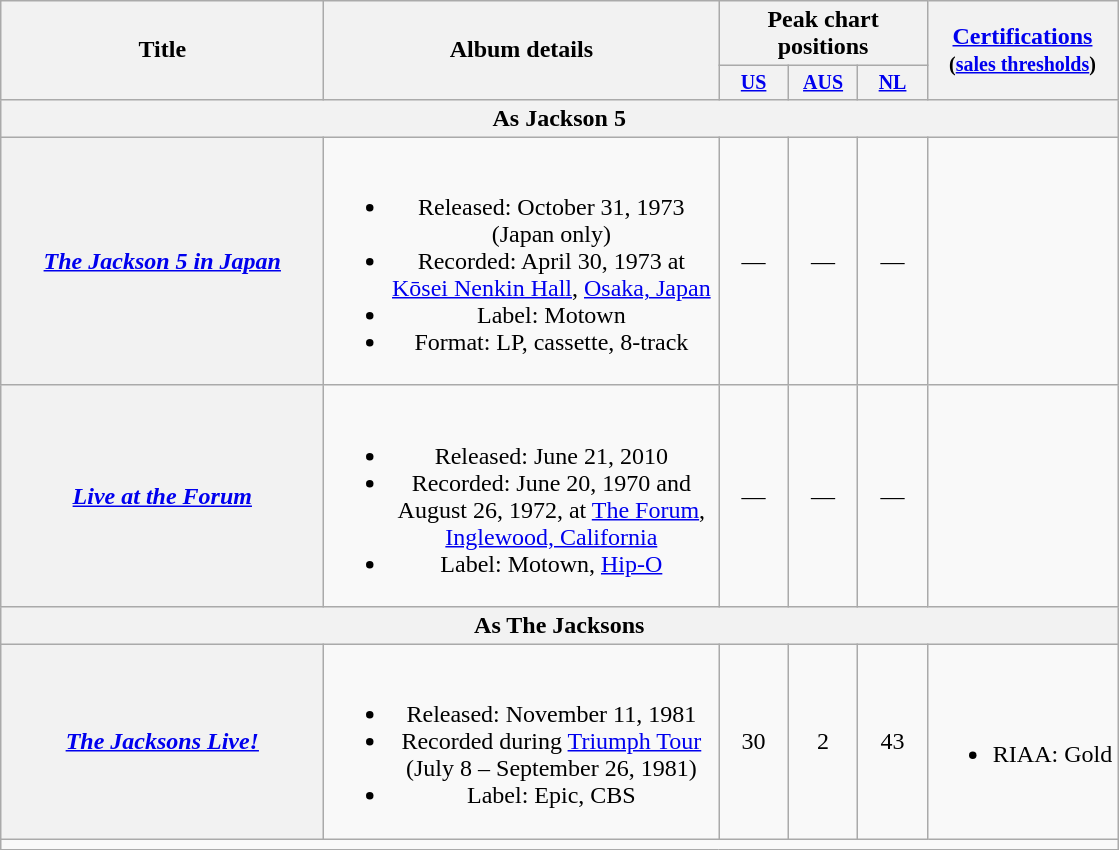<table class="wikitable plainrowheaders" style="text-align:center;">
<tr>
<th rowspan="2" style="width:13em;">Title</th>
<th rowspan="2" style="width:16em;">Album details</th>
<th colspan="3">Peak chart positions</th>
<th rowspan="2"><a href='#'>Certifications</a><br><small>(<a href='#'>sales thresholds</a>)</small></th>
</tr>
<tr style="font-size:smaller;">
<th style="width:3em;"><a href='#'>US</a><br></th>
<th style="width:3em;"><a href='#'>AUS</a><br></th>
<th style="width:3em;"><a href='#'>NL</a><br></th>
</tr>
<tr>
<th colspan="6">As Jackson 5</th>
</tr>
<tr>
<th scope="row"><em><a href='#'>The Jackson 5 in Japan</a></em></th>
<td><br><ul><li>Released: October 31, 1973 (Japan only)</li><li>Recorded: April 30, 1973 at <a href='#'>Kōsei Nenkin Hall</a>, <a href='#'>Osaka, Japan</a></li><li>Label: Motown</li><li>Format: LP, cassette, 8-track</li></ul></td>
<td>—</td>
<td>—</td>
<td>—</td>
<td></td>
</tr>
<tr>
<th scope="row"><em><a href='#'>Live at the Forum</a></em></th>
<td><br><ul><li>Released: June 21, 2010</li><li>Recorded: June 20, 1970 and August 26, 1972, at <a href='#'>The Forum</a>, <a href='#'>Inglewood, California</a></li><li>Label: Motown, <a href='#'>Hip-O</a></li></ul></td>
<td>—</td>
<td>—</td>
<td>—</td>
<td></td>
</tr>
<tr>
<th colspan="6">As The Jacksons</th>
</tr>
<tr>
<th scope="row"><em><a href='#'>The Jacksons Live!</a></em></th>
<td><br><ul><li>Released: November 11, 1981</li><li>Recorded during <a href='#'>Triumph Tour</a> (July 8 – September 26, 1981)</li><li>Label: Epic, CBS</li></ul></td>
<td>30</td>
<td>2</td>
<td>43</td>
<td><br><ul><li>RIAA: Gold</li></ul></td>
</tr>
<tr>
<td colspan="6"></td>
</tr>
</table>
